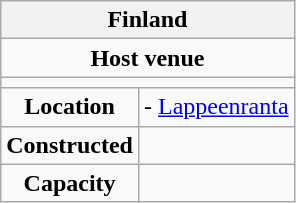<table class=wikitable style="text-align:center">
<tr>
<th colspan=2>Finland</th>
</tr>
<tr>
<td colspan=2><strong>Host venue</strong></td>
</tr>
<tr>
<td colspan=2></td>
</tr>
<tr>
<td><strong>Location</strong></td>
<td> - <a href='#'>Lappeenranta</a></td>
</tr>
<tr>
<td><strong>Constructed</strong></td>
<td align=left></td>
</tr>
<tr>
<td><strong>Capacity</strong></td>
<td></td>
</tr>
</table>
